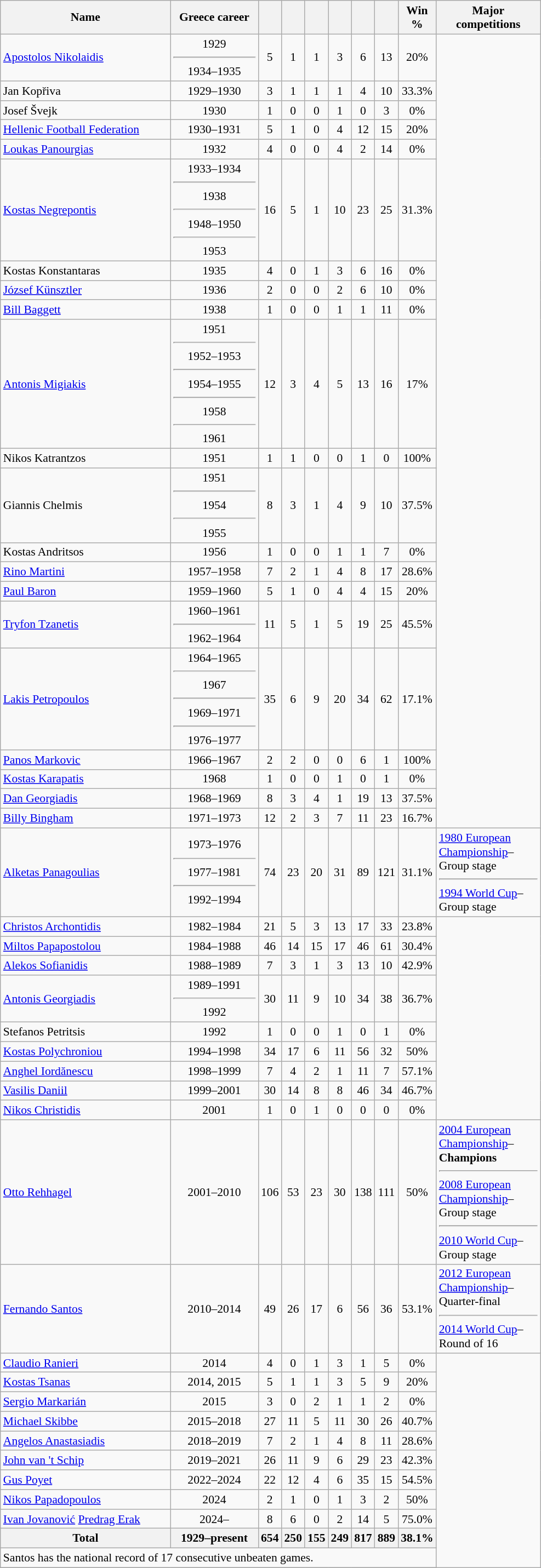<table class="wikitable sortable" style="text-align: center;font-size:90%">
<tr>
<th width=200px>Name</th>
<th width=100px>Greece career</th>
<th width=20px></th>
<th width=20px></th>
<th width=20px></th>
<th width=20px></th>
<th width=20px></th>
<th width=20px></th>
<th width=30px>Win %</th>
<th width=120px>Major competitions</th>
</tr>
<tr>
<td style="text-align: left;"> <a href='#'>Apostolos Nikolaidis</a></td>
<td>1929<hr> 1934–1935</td>
<td>5</td>
<td>1</td>
<td>1</td>
<td>3</td>
<td>6</td>
<td>13</td>
<td>20%</td>
</tr>
<tr>
<td style="text-align: left;"> Jan Kopřiva</td>
<td>1929–1930</td>
<td>3</td>
<td>1</td>
<td>1</td>
<td>1</td>
<td>4</td>
<td>10</td>
<td>33.3%</td>
</tr>
<tr>
<td style="text-align: left;"> Josef Švejk</td>
<td>1930</td>
<td>1</td>
<td>0</td>
<td>0</td>
<td>1</td>
<td>0</td>
<td>3</td>
<td>0%</td>
</tr>
<tr>
<td style="text-align: left;"> <a href='#'>Hellenic Football Federation</a></td>
<td>1930–1931</td>
<td>5</td>
<td>1</td>
<td>0</td>
<td>4</td>
<td>12</td>
<td>15</td>
<td>20%</td>
</tr>
<tr>
<td style="text-align: left;"> <a href='#'>Loukas Panourgias</a></td>
<td>1932</td>
<td>4</td>
<td>0</td>
<td>0</td>
<td>4</td>
<td>2</td>
<td>14</td>
<td>0%</td>
</tr>
<tr>
<td style="text-align: left;"> <a href='#'>Kostas Negrepontis</a></td>
<td>1933–1934<hr>1938<hr>1948–1950<hr>1953</td>
<td>16</td>
<td>5</td>
<td>1</td>
<td>10</td>
<td>23</td>
<td>25</td>
<td>31.3%</td>
</tr>
<tr>
<td style="text-align: left;"> Kostas Konstantaras</td>
<td>1935</td>
<td>4</td>
<td>0</td>
<td>1</td>
<td>3</td>
<td>6</td>
<td>16</td>
<td>0%</td>
</tr>
<tr>
<td style="text-align: left;"> <a href='#'>József Künsztler</a></td>
<td>1936</td>
<td>2</td>
<td>0</td>
<td>0</td>
<td>2</td>
<td>6</td>
<td>10</td>
<td>0%</td>
</tr>
<tr>
<td style="text-align: left;"> <a href='#'>Bill Baggett</a></td>
<td>1938</td>
<td>1</td>
<td>0</td>
<td>0</td>
<td>1</td>
<td>1</td>
<td>11</td>
<td>0%</td>
</tr>
<tr>
<td style="text-align: left;"> <a href='#'>Antonis Migiakis</a></td>
<td>1951<hr>1952–1953<hr>1954–1955<hr>1958<hr>1961</td>
<td>12</td>
<td>3</td>
<td>4</td>
<td>5</td>
<td>13</td>
<td>16</td>
<td>17%</td>
</tr>
<tr>
<td style="text-align: left;"> Nikos Katrantzos</td>
<td>1951</td>
<td>1</td>
<td>1</td>
<td>0</td>
<td>0</td>
<td>1</td>
<td>0</td>
<td>100%</td>
</tr>
<tr>
<td style="text-align: left;"> Giannis Chelmis</td>
<td>1951<hr>1954<hr>1955</td>
<td>8</td>
<td>3</td>
<td>1</td>
<td>4</td>
<td>9</td>
<td>10</td>
<td>37.5%</td>
</tr>
<tr>
<td style="text-align: left;"> Kostas Andritsos</td>
<td>1956</td>
<td>1</td>
<td>0</td>
<td>0</td>
<td>1</td>
<td>1</td>
<td>7</td>
<td>0%</td>
</tr>
<tr>
<td style="text-align: left;"> <a href='#'>Rino Martini</a></td>
<td>1957–1958</td>
<td>7</td>
<td>2</td>
<td>1</td>
<td>4</td>
<td>8</td>
<td>17</td>
<td>28.6%</td>
</tr>
<tr>
<td style="text-align: left;"> <a href='#'>Paul Baron</a></td>
<td>1959–1960</td>
<td>5</td>
<td>1</td>
<td>0</td>
<td>4</td>
<td>4</td>
<td>15</td>
<td>20%</td>
</tr>
<tr>
<td style="text-align: left;"> <a href='#'>Tryfon Tzanetis</a></td>
<td>1960–1961<hr>1962–1964</td>
<td>11</td>
<td>5</td>
<td>1</td>
<td>5</td>
<td>19</td>
<td>25</td>
<td>45.5%</td>
</tr>
<tr>
<td style="text-align: left;"> <a href='#'>Lakis Petropoulos</a></td>
<td>1964–1965<hr>1967<hr>1969–1971<hr>1976–1977</td>
<td>35</td>
<td>6</td>
<td>9</td>
<td>20</td>
<td>34</td>
<td>62</td>
<td>17.1%</td>
</tr>
<tr>
<td style="text-align: left;">  <a href='#'>Panos Markovic</a></td>
<td>1966–1967</td>
<td>2</td>
<td>2</td>
<td>0</td>
<td>0</td>
<td>6</td>
<td>1</td>
<td>100%</td>
</tr>
<tr>
<td style="text-align: left;"> <a href='#'>Kostas Karapatis</a></td>
<td>1968</td>
<td>1</td>
<td>0</td>
<td>0</td>
<td>1</td>
<td>0</td>
<td>1</td>
<td>0%</td>
</tr>
<tr>
<td style="text-align: left;"> <a href='#'>Dan Georgiadis</a></td>
<td>1968–1969</td>
<td>8</td>
<td>3</td>
<td>4</td>
<td>1</td>
<td>19</td>
<td>13</td>
<td>37.5%</td>
</tr>
<tr>
<td style="text-align: left;"> <a href='#'>Billy Bingham</a></td>
<td>1971–1973</td>
<td>12</td>
<td>2</td>
<td>3</td>
<td>7</td>
<td>11</td>
<td>23</td>
<td>16.7%</td>
</tr>
<tr>
<td style="text-align: left;"> <a href='#'>Alketas Panagoulias</a></td>
<td>1973–1976<hr>1977–1981<hr>1992–1994</td>
<td>74</td>
<td>23</td>
<td>20</td>
<td>31</td>
<td>89</td>
<td>121</td>
<td>31.1%</td>
<td style="text-align: left;"> <a href='#'>1980 European Championship</a>– Group stage<hr> <a href='#'>1994 World Cup</a>– Group stage</td>
</tr>
<tr>
<td style="text-align: left;"> <a href='#'>Christos Archontidis</a></td>
<td>1982–1984</td>
<td>21</td>
<td>5</td>
<td>3</td>
<td>13</td>
<td>17</td>
<td>33</td>
<td>23.8%</td>
</tr>
<tr>
<td style="text-align: left;"> <a href='#'>Miltos Papapostolou</a></td>
<td>1984–1988</td>
<td>46</td>
<td>14</td>
<td>15</td>
<td>17</td>
<td>46</td>
<td>61</td>
<td>30.4%</td>
</tr>
<tr>
<td style="text-align: left;"> <a href='#'>Alekos Sofianidis</a></td>
<td>1988–1989</td>
<td>7</td>
<td>3</td>
<td>1</td>
<td>3</td>
<td>13</td>
<td>10</td>
<td>42.9%</td>
</tr>
<tr>
<td style="text-align: left;"> <a href='#'>Antonis Georgiadis</a></td>
<td>1989–1991<hr>1992</td>
<td>30</td>
<td>11</td>
<td>9</td>
<td>10</td>
<td>34</td>
<td>38</td>
<td>36.7%</td>
</tr>
<tr>
<td style="text-align: left;"> Stefanos Petritsis</td>
<td>1992</td>
<td>1</td>
<td>0</td>
<td>0</td>
<td>1</td>
<td>0</td>
<td>1</td>
<td>0%</td>
</tr>
<tr>
<td style="text-align: left;"> <a href='#'>Kostas Polychroniou</a></td>
<td>1994–1998</td>
<td>34</td>
<td>17</td>
<td>6</td>
<td>11</td>
<td>56</td>
<td>32</td>
<td>50%</td>
</tr>
<tr>
<td style="text-align: left;"> <a href='#'>Anghel Iordănescu</a></td>
<td>1998–1999</td>
<td>7</td>
<td>4</td>
<td>2</td>
<td>1</td>
<td>11</td>
<td>7</td>
<td>57.1%</td>
</tr>
<tr>
<td style="text-align: left;"> <a href='#'>Vasilis Daniil</a></td>
<td>1999–2001</td>
<td>30</td>
<td>14</td>
<td>8</td>
<td>8</td>
<td>46</td>
<td>34</td>
<td>46.7%</td>
</tr>
<tr>
<td style="text-align: left;"> <a href='#'>Nikos Christidis</a></td>
<td>2001</td>
<td>1</td>
<td>0</td>
<td>1</td>
<td>0</td>
<td>0</td>
<td>0</td>
<td>0%</td>
</tr>
<tr>
<td style="text-align: left;"> <a href='#'>Otto Rehhagel</a></td>
<td>2001–2010</td>
<td>106</td>
<td>53</td>
<td>23</td>
<td>30</td>
<td>138</td>
<td>111</td>
<td>50%</td>
<td style="text-align: left;"> <a href='#'>2004 European Championship</a>– <strong>Champions</strong><hr> <a href='#'>2008 European Championship</a>– Group stage<hr> <a href='#'>2010 World Cup</a>– Group stage</td>
</tr>
<tr>
<td style="text-align: left;"> <a href='#'>Fernando Santos</a></td>
<td>2010–2014</td>
<td>49</td>
<td>26</td>
<td>17</td>
<td>6</td>
<td>56</td>
<td>36</td>
<td>53.1%</td>
<td style="text-align: left;"> <a href='#'>2012 European Championship</a>– Quarter-final<hr> <a href='#'>2014 World Cup</a>– Round of 16</td>
</tr>
<tr>
<td style="text-align: left;"> <a href='#'>Claudio Ranieri</a></td>
<td>2014</td>
<td>4</td>
<td>0</td>
<td>1</td>
<td>3</td>
<td>1</td>
<td>5</td>
<td>0%</td>
</tr>
<tr>
<td style="text-align: left;"> <a href='#'>Kostas Tsanas</a></td>
<td>2014, 2015</td>
<td>5</td>
<td>1</td>
<td>1</td>
<td>3</td>
<td>5</td>
<td>9</td>
<td>20%</td>
</tr>
<tr>
<td style="text-align: left;">   <a href='#'>Sergio Markarián</a></td>
<td>2015</td>
<td>3</td>
<td>0</td>
<td>2</td>
<td>1</td>
<td>1</td>
<td>2</td>
<td>0%</td>
</tr>
<tr>
<td style="text-align: left;"> <a href='#'>Michael Skibbe</a></td>
<td>2015–2018</td>
<td>27</td>
<td>11</td>
<td>5</td>
<td>11</td>
<td>30</td>
<td>26</td>
<td>40.7%</td>
</tr>
<tr>
<td style="text-align: left;"> <a href='#'>Angelos Anastasiadis</a></td>
<td>2018–2019</td>
<td>7</td>
<td>2</td>
<td>1</td>
<td>4</td>
<td>8</td>
<td>11</td>
<td>28.6%</td>
</tr>
<tr>
<td style="text-align: left;"> <a href='#'>John van 't Schip</a></td>
<td>2019–2021</td>
<td>26</td>
<td>11</td>
<td>9</td>
<td>6</td>
<td>29</td>
<td>23</td>
<td>42.3%</td>
</tr>
<tr>
<td style="text-align: left;"> <a href='#'>Gus Poyet</a></td>
<td>2022–2024</td>
<td>22</td>
<td>12</td>
<td>4</td>
<td>6</td>
<td>35</td>
<td>15</td>
<td>54.5%</td>
</tr>
<tr>
<td style="text-align: left;"> <a href='#'>Nikos Papadopoulos</a></td>
<td>2024</td>
<td>2</td>
<td>1</td>
<td>0</td>
<td>1</td>
<td>3</td>
<td>2</td>
<td>50%</td>
</tr>
<tr>
<td style="text-align: left;"> <a href='#'>Ivan Jovanović</a> <a href='#'>Predrag Erak</a></td>
<td>2024–</td>
<td>8</td>
<td>6</td>
<td>0</td>
<td>2</td>
<td>14</td>
<td>5</td>
<td>75.0%</td>
</tr>
<tr>
<th>Total</th>
<th>1929–present</th>
<th>654</th>
<th>250</th>
<th>155</th>
<th>249</th>
<th>817</th>
<th>889</th>
<th>38.1%</th>
</tr>
<tr>
<td colspan="9" align="left">Santos has the national record of 17 consecutive unbeaten games.</td>
</tr>
<tr>
</tr>
</table>
